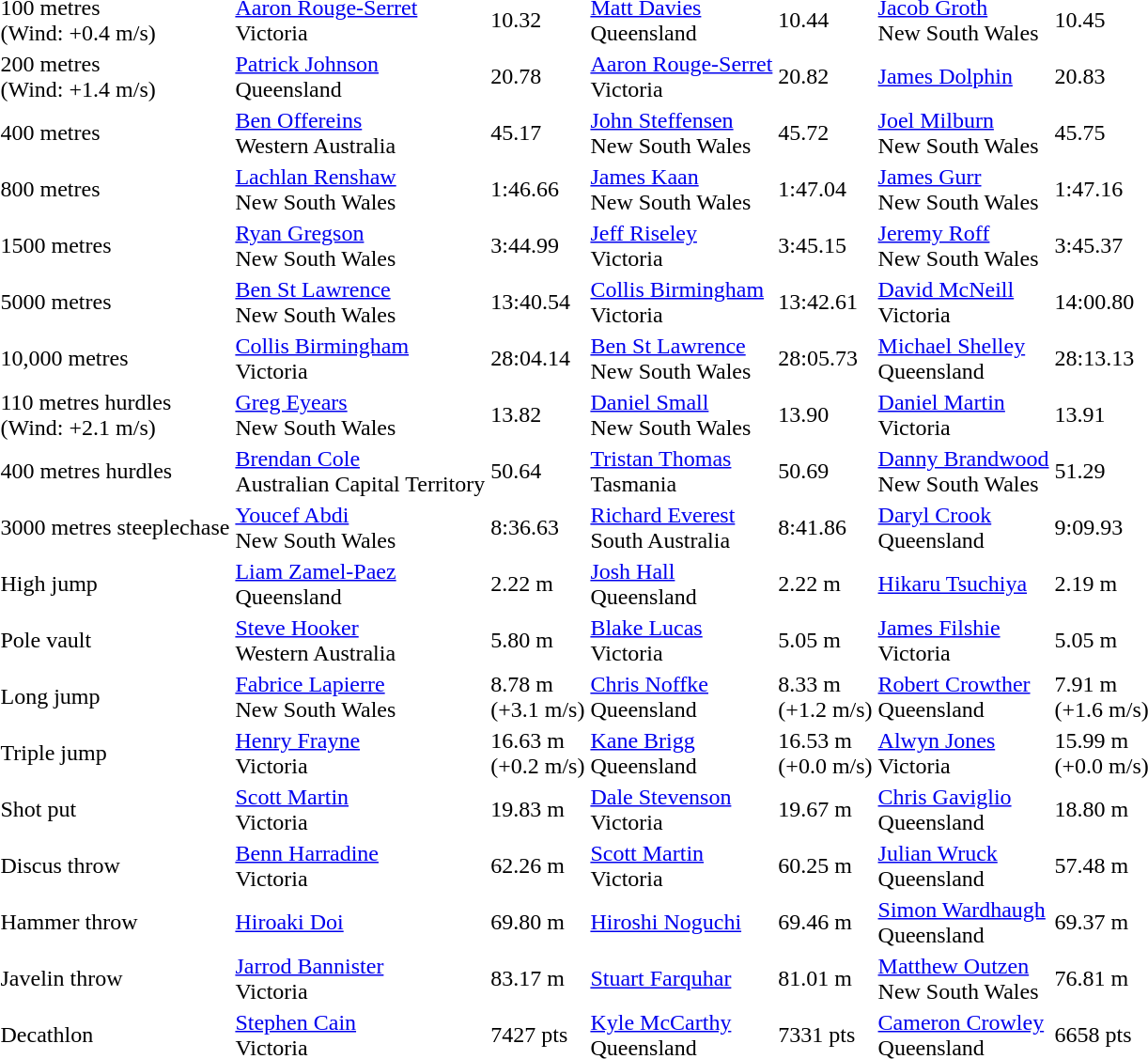<table>
<tr>
<td>100 metres<br>(Wind: +0.4 m/s)</td>
<td><a href='#'>Aaron Rouge-Serret</a><br>Victoria</td>
<td>10.32</td>
<td><a href='#'>Matt Davies</a><br>Queensland</td>
<td>10.44</td>
<td><a href='#'>Jacob Groth</a><br>New South Wales</td>
<td>10.45</td>
</tr>
<tr>
<td>200 metres<br>(Wind: +1.4 m/s)</td>
<td><a href='#'>Patrick Johnson</a><br>Queensland</td>
<td>20.78</td>
<td><a href='#'>Aaron Rouge-Serret</a><br>Victoria</td>
<td>20.82</td>
<td><a href='#'>James Dolphin</a><br></td>
<td>20.83</td>
</tr>
<tr>
<td>400 metres</td>
<td><a href='#'>Ben Offereins</a><br>Western Australia</td>
<td>45.17</td>
<td><a href='#'>John Steffensen</a><br>New South Wales</td>
<td>45.72</td>
<td><a href='#'>Joel Milburn</a><br>New South Wales</td>
<td>45.75</td>
</tr>
<tr>
<td>800 metres</td>
<td><a href='#'>Lachlan Renshaw</a><br>New South Wales</td>
<td>1:46.66</td>
<td><a href='#'>James Kaan</a><br>New South Wales</td>
<td>1:47.04</td>
<td><a href='#'>James Gurr</a><br>New South Wales</td>
<td>1:47.16</td>
</tr>
<tr>
<td>1500 metres</td>
<td><a href='#'>Ryan Gregson</a><br>New South Wales</td>
<td>3:44.99</td>
<td><a href='#'>Jeff Riseley</a><br>Victoria</td>
<td>3:45.15</td>
<td><a href='#'>Jeremy Roff</a><br>New South Wales</td>
<td>3:45.37</td>
</tr>
<tr>
<td>5000 metres</td>
<td><a href='#'>Ben St Lawrence</a><br>New South Wales</td>
<td>13:40.54</td>
<td><a href='#'>Collis Birmingham</a><br>Victoria</td>
<td>13:42.61</td>
<td><a href='#'>David McNeill</a><br>Victoria</td>
<td>14:00.80</td>
</tr>
<tr>
<td>10,000 metres</td>
<td><a href='#'>Collis Birmingham</a><br>Victoria</td>
<td>28:04.14</td>
<td><a href='#'>Ben St Lawrence</a><br>New South Wales</td>
<td>28:05.73</td>
<td><a href='#'>Michael Shelley</a><br>Queensland</td>
<td>28:13.13</td>
</tr>
<tr>
<td>110 metres hurdles<br>(Wind: +2.1 m/s)</td>
<td><a href='#'>Greg Eyears</a><br>New South Wales</td>
<td>13.82 </td>
<td><a href='#'>Daniel Small</a><br>New South Wales</td>
<td>13.90 </td>
<td><a href='#'>Daniel Martin</a><br>Victoria</td>
<td>13.91 </td>
</tr>
<tr>
<td>400 metres hurdles</td>
<td><a href='#'>Brendan Cole</a><br>Australian Capital Territory</td>
<td>50.64</td>
<td><a href='#'>Tristan Thomas</a><br>Tasmania</td>
<td>50.69</td>
<td><a href='#'>Danny Brandwood</a><br>New South Wales</td>
<td>51.29</td>
</tr>
<tr>
<td>3000 metres steeplechase</td>
<td><a href='#'>Youcef Abdi</a><br>New South Wales</td>
<td>8:36.63</td>
<td><a href='#'>Richard Everest</a><br>South Australia</td>
<td>8:41.86</td>
<td><a href='#'>Daryl Crook</a><br>Queensland</td>
<td>9:09.93</td>
</tr>
<tr>
<td>High jump</td>
<td><a href='#'>Liam Zamel-Paez</a><br>Queensland</td>
<td>2.22 m</td>
<td><a href='#'>Josh Hall</a><br>Queensland</td>
<td>2.22 m</td>
<td><a href='#'>Hikaru Tsuchiya</a><br></td>
<td>2.19 m</td>
</tr>
<tr>
<td>Pole vault</td>
<td><a href='#'>Steve Hooker</a><br>Western Australia</td>
<td>5.80 m</td>
<td><a href='#'>Blake Lucas</a><br>Victoria</td>
<td>5.05 m</td>
<td><a href='#'>James Filshie</a><br>Victoria</td>
<td>5.05 m</td>
</tr>
<tr>
<td>Long jump</td>
<td><a href='#'>Fabrice Lapierre</a><br>New South Wales</td>
<td>8.78 m <br>(+3.1 m/s)</td>
<td><a href='#'>Chris Noffke</a><br>Queensland</td>
<td>8.33 m <br>(+1.2 m/s)</td>
<td><a href='#'>Robert Crowther</a><br>Queensland</td>
<td>7.91 m <br>(+1.6 m/s)</td>
</tr>
<tr>
<td>Triple jump</td>
<td><a href='#'>Henry Frayne</a><br>Victoria</td>
<td>16.63 m <br>(+0.2 m/s)</td>
<td><a href='#'>Kane Brigg</a><br>Queensland</td>
<td>16.53 m <br>(+0.0 m/s)</td>
<td><a href='#'>Alwyn Jones</a><br>Victoria</td>
<td>15.99 m <br>(+0.0 m/s)</td>
</tr>
<tr>
<td>Shot put</td>
<td><a href='#'>Scott Martin</a><br>Victoria</td>
<td>19.83 m</td>
<td><a href='#'>Dale Stevenson</a><br>Victoria</td>
<td>19.67 m</td>
<td><a href='#'>Chris Gaviglio</a><br>Queensland</td>
<td>18.80 m</td>
</tr>
<tr>
<td>Discus throw</td>
<td><a href='#'>Benn Harradine</a><br>Victoria</td>
<td>62.26 m</td>
<td><a href='#'>Scott Martin</a><br>Victoria</td>
<td>60.25 m</td>
<td><a href='#'>Julian Wruck</a><br>Queensland</td>
<td>57.48 m</td>
</tr>
<tr>
<td>Hammer throw</td>
<td><a href='#'>Hiroaki Doi</a><br></td>
<td>69.80 m</td>
<td><a href='#'>Hiroshi Noguchi</a><br></td>
<td>69.46 m</td>
<td><a href='#'>Simon Wardhaugh</a><br>Queensland</td>
<td>69.37 m</td>
</tr>
<tr>
<td>Javelin throw</td>
<td><a href='#'>Jarrod Bannister</a><br>Victoria</td>
<td>83.17 m</td>
<td><a href='#'>Stuart Farquhar</a><br></td>
<td>81.01 m</td>
<td><a href='#'>Matthew Outzen</a><br>New South Wales</td>
<td>76.81 m</td>
</tr>
<tr>
<td>Decathlon</td>
<td><a href='#'>Stephen Cain</a><br>Victoria</td>
<td>7427 pts</td>
<td><a href='#'>Kyle McCarthy</a><br>Queensland</td>
<td>7331 pts</td>
<td><a href='#'>Cameron Crowley</a><br>Queensland</td>
<td>6658 pts</td>
</tr>
<tr>
</tr>
</table>
